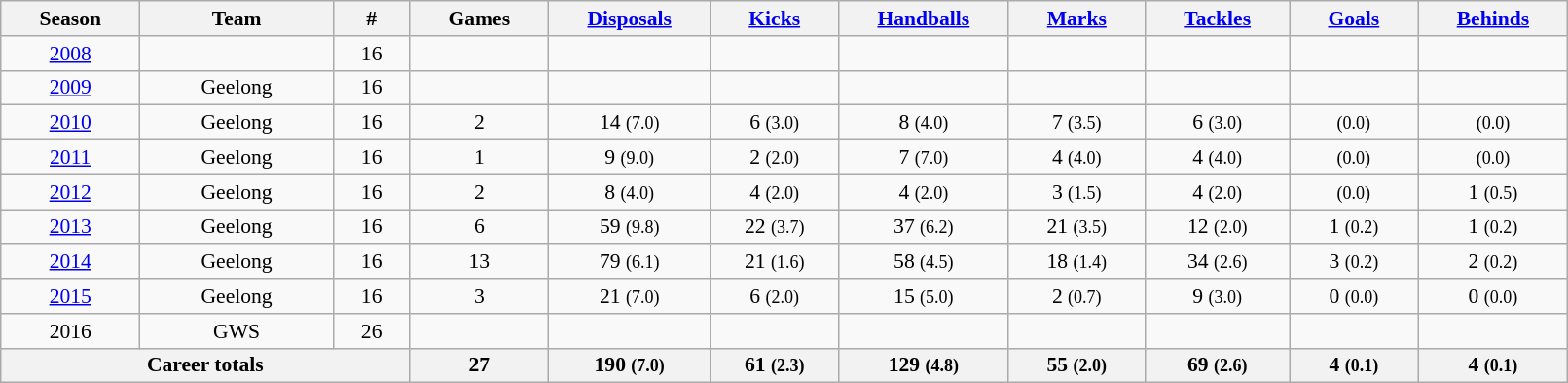<table class="wikitable sortable" style="font-size:90%; text-align:center;" width=85%>
<tr>
<th width="3%">Season</th>
<th width="5%">Team</th>
<th width="2%">#</th>
<th width="3%">Games</th>
<th width="3%"><a href='#'>Disposals</a></th>
<th width="3%"><a href='#'>Kicks</a></th>
<th width="3%"><a href='#'>Handballs</a></th>
<th width="3%"><a href='#'>Marks</a></th>
<th width="3%"><a href='#'>Tackles</a></th>
<th width="3%"><a href='#'>Goals</a></th>
<th width="3%"><a href='#'>Behinds</a></th>
</tr>
<tr>
<td><a href='#'>2008</a></td>
<td></td>
<td>16</td>
<td></td>
<td></td>
<td></td>
<td></td>
<td></td>
<td></td>
<td></td>
<td></td>
</tr>
<tr>
<td><a href='#'>2009</a></td>
<td>Geelong</td>
<td>16</td>
<td></td>
<td></td>
<td></td>
<td></td>
<td></td>
<td></td>
<td></td>
<td></td>
</tr>
<tr>
<td><a href='#'>2010</a></td>
<td>Geelong</td>
<td>16</td>
<td>2</td>
<td>14 <small>(7.0)</small></td>
<td>6 <small>(3.0)</small></td>
<td>8 <small>(4.0)</small></td>
<td>7 <small>(3.5)</small></td>
<td>6 <small>(3.0)</small></td>
<td> <small>(0.0)</small></td>
<td> <small>(0.0)</small></td>
</tr>
<tr>
<td><a href='#'>2011</a></td>
<td>Geelong</td>
<td>16</td>
<td>1</td>
<td>9 <small>(9.0)</small></td>
<td>2 <small>(2.0)</small></td>
<td>7 <small>(7.0)</small></td>
<td>4 <small>(4.0)</small></td>
<td>4 <small>(4.0)</small></td>
<td> <small>(0.0)</small></td>
<td> <small>(0.0)</small></td>
</tr>
<tr>
<td><a href='#'>2012</a></td>
<td>Geelong</td>
<td>16</td>
<td>2</td>
<td>8 <small>(4.0)</small></td>
<td>4 <small>(2.0)</small></td>
<td>4 <small>(2.0)</small></td>
<td>3 <small>(1.5)</small></td>
<td>4 <small>(2.0)</small></td>
<td> <small>(0.0)</small></td>
<td>1 <small>(0.5)</small></td>
</tr>
<tr>
<td><a href='#'>2013</a></td>
<td>Geelong</td>
<td>16</td>
<td>6</td>
<td>59 <small>(9.8)</small></td>
<td>22 <small>(3.7)</small></td>
<td>37 <small>(6.2)</small></td>
<td>21 <small>(3.5)</small></td>
<td>12 <small>(2.0)</small></td>
<td>1 <small>(0.2)</small></td>
<td>1 <small>(0.2)</small></td>
</tr>
<tr>
<td><a href='#'>2014</a></td>
<td>Geelong</td>
<td>16</td>
<td>13</td>
<td>79 <small>(6.1)</small></td>
<td>21 <small>(1.6)</small></td>
<td>58 <small>(4.5)</small></td>
<td>18 <small>(1.4)</small></td>
<td>34 <small>(2.6)</small></td>
<td>3 <small>(0.2)</small></td>
<td>2 <small>(0.2)</small></td>
</tr>
<tr>
<td><a href='#'>2015</a></td>
<td>Geelong</td>
<td>16</td>
<td>3</td>
<td>21 <small>(7.0)</small></td>
<td>6 <small>(2.0)</small></td>
<td>15 <small>(5.0)</small></td>
<td>2 <small>(0.7)</small></td>
<td>9 <small>(3.0)</small></td>
<td>0 <small>(0.0)</small></td>
<td>0 <small>(0.0)</small></td>
</tr>
<tr>
<td>2016</td>
<td>GWS</td>
<td>26</td>
<td></td>
<td></td>
<td></td>
<td></td>
<td></td>
<td></td>
<td></td>
<td></td>
</tr>
<tr class="sortbottom">
<th colspan="3">Career totals</th>
<th>27</th>
<th>190 <small>(7.0)</small></th>
<th>61 <small>(2.3)</small></th>
<th>129 <small>(4.8)</small></th>
<th>55 <small>(2.0)</small></th>
<th>69 <small>(2.6)</small></th>
<th>4 <small>(0.1)</small></th>
<th>4 <small>(0.1)</small></th>
</tr>
</table>
